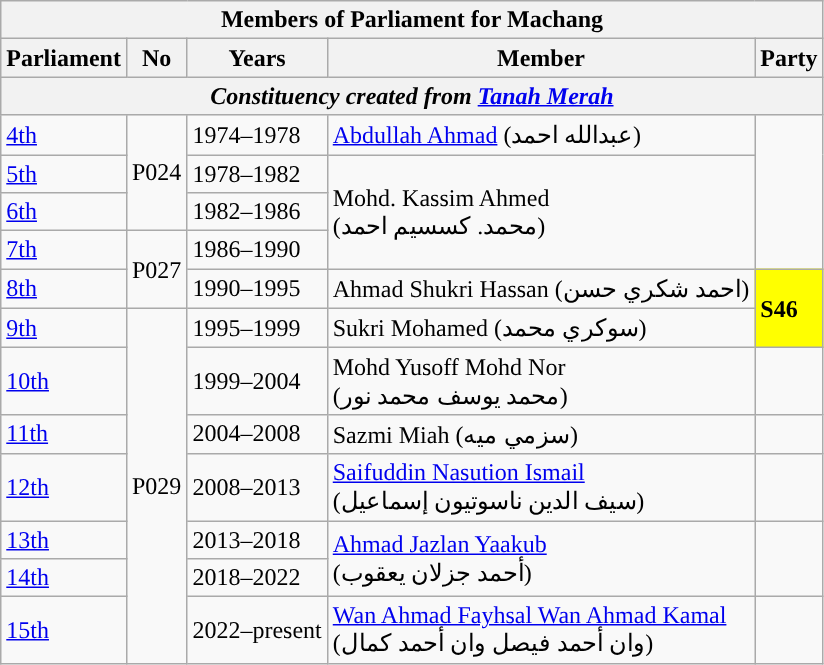<table class=wikitable>
<tr>
<th colspan="5">Members of Parliament for Machang</th>
</tr>
<tr>
<th>Parliament</th>
<th>No</th>
<th>Years</th>
<th>Member</th>
<th>Party</th>
</tr>
<tr>
<th colspan="5" align="center"><em>Constituency created from <a href='#'>Tanah Merah</a></em></th>
</tr>
<tr>
<td><a href='#'>4th</a></td>
<td rowspan="3">P024</td>
<td>1974–1978</td>
<td><a href='#'>Abdullah Ahmad</a> (عبدالله احمد)</td>
<td rowspan=4></td>
</tr>
<tr>
<td><a href='#'>5th</a></td>
<td>1978–1982</td>
<td rowspan=3>Mohd. Kassim Ahmed <br>  (محمد. كسسيم احمد)</td>
</tr>
<tr>
<td><a href='#'>6th</a></td>
<td>1982–1986</td>
</tr>
<tr>
<td><a href='#'>7th</a></td>
<td rowspan="2">P027</td>
<td>1986–1990</td>
</tr>
<tr>
<td><a href='#'>8th</a></td>
<td>1990–1995</td>
<td>Ahmad Shukri Hassan  (احمد شكري حسن)</td>
<td rowspan="2" bgcolor="yellow"><strong>S46</strong></td>
</tr>
<tr>
<td><a href='#'>9th</a></td>
<td rowspan="7">P029</td>
<td>1995–1999</td>
<td>Sukri Mohamed  (سوكري محمد)</td>
</tr>
<tr>
<td><a href='#'>10th</a></td>
<td>1999–2004</td>
<td>Mohd Yusoff Mohd Nor  <br> (محمد يوسف محمد نور)</td>
<td></td>
</tr>
<tr>
<td><a href='#'>11th</a></td>
<td>2004–2008</td>
<td>Sazmi Miah (سزمي ميه)</td>
<td></td>
</tr>
<tr>
<td><a href='#'>12th</a></td>
<td>2008–2013</td>
<td><a href='#'>Saifuddin Nasution Ismail</a>  <br> (سيف الدين ناسوتيون إسماعيل)</td>
<td></td>
</tr>
<tr>
<td><a href='#'>13th</a></td>
<td>2013–2018</td>
<td rowspan="2"><a href='#'>Ahmad Jazlan Yaakub</a>  <br> (أحمد جزلان يعقوب)</td>
<td rowspan="2"></td>
</tr>
<tr>
<td><a href='#'>14th</a></td>
<td>2018–2022</td>
</tr>
<tr>
<td><a href='#'>15th</a></td>
<td>2022–present</td>
<td><a href='#'>Wan Ahmad Fayhsal Wan Ahmad Kamal</a>  <br> (وان أحمد فيصل وان أحمد کمال)</td>
<td></td>
</tr>
</table>
